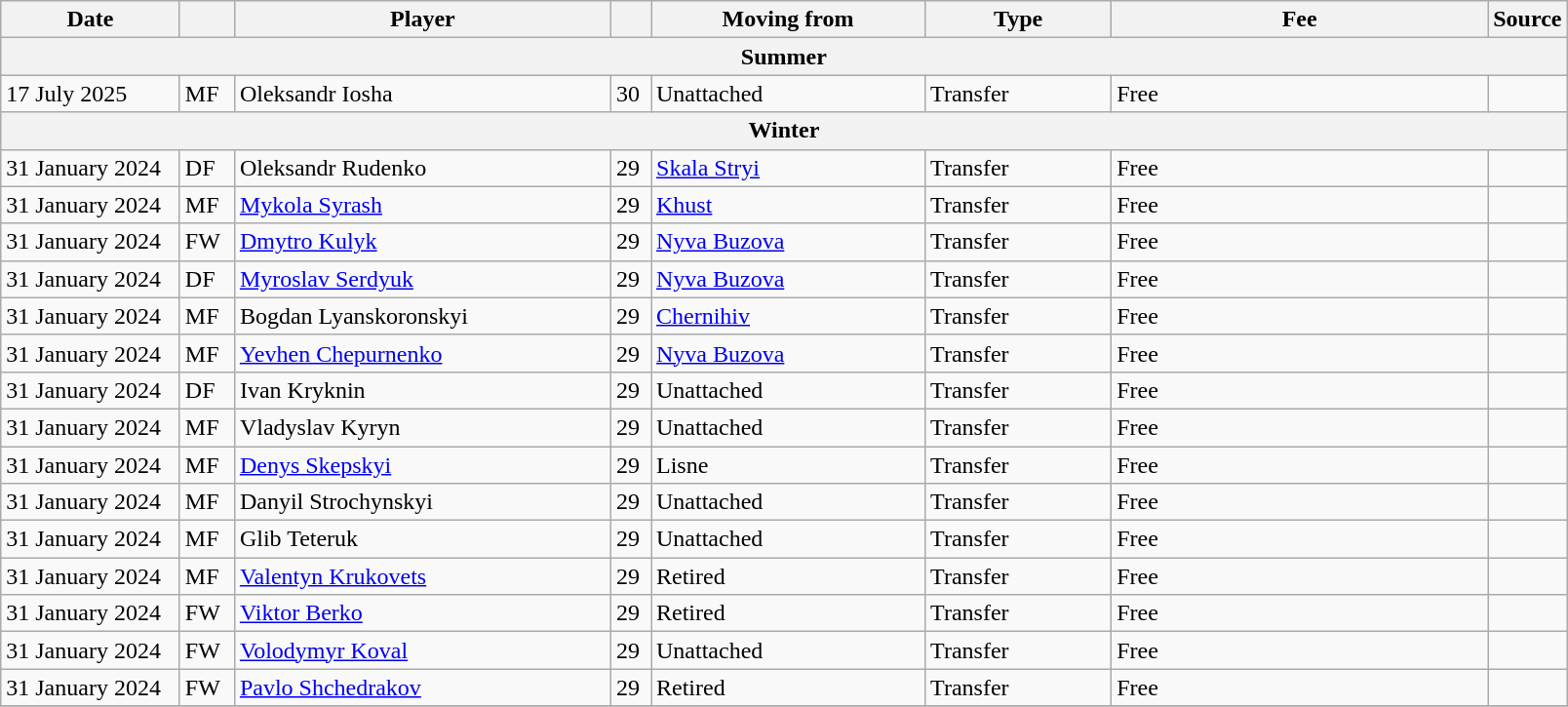<table class="wikitable sortable">
<tr>
<th style="width:115px;">Date</th>
<th style="width:30px;"></th>
<th style="width:250px;">Player</th>
<th style="width:20px;"></th>
<th style="width:180px;">Moving from</th>
<th style="width:120px;" class="unsortable">Type</th>
<th style="width:250px;" class="unsortable">Fee</th>
<th style="width:20px;">Source</th>
</tr>
<tr>
<th colspan="8">Summer</th>
</tr>
<tr>
<td>17 July 2025</td>
<td>MF</td>
<td> Oleksandr Iosha</td>
<td>30</td>
<td>Unattached</td>
<td>Transfer</td>
<td>Free</td>
<td></td>
</tr>
<tr>
<th colspan=8>Winter</th>
</tr>
<tr>
<td>31 January 2024</td>
<td>DF</td>
<td> Oleksandr Rudenko</td>
<td>29</td>
<td> <a href='#'>Skala Stryi</a></td>
<td>Transfer</td>
<td>Free</td>
<td></td>
</tr>
<tr>
<td>31 January 2024</td>
<td>MF</td>
<td> <a href='#'>Mykola Syrash</a></td>
<td>29</td>
<td> <a href='#'>Khust</a></td>
<td>Transfer</td>
<td>Free</td>
<td></td>
</tr>
<tr>
<td>31 January 2024</td>
<td>FW</td>
<td> <a href='#'>Dmytro Kulyk</a></td>
<td>29</td>
<td> <a href='#'>Nyva Buzova</a></td>
<td>Transfer</td>
<td>Free</td>
<td></td>
</tr>
<tr>
<td>31 January 2024</td>
<td>DF</td>
<td> <a href='#'>Myroslav Serdyuk</a></td>
<td>29</td>
<td> <a href='#'>Nyva Buzova</a></td>
<td>Transfer</td>
<td>Free</td>
<td></td>
</tr>
<tr>
<td>31 January 2024</td>
<td>MF</td>
<td> Bogdan Lyanskoronskyi</td>
<td>29</td>
<td> <a href='#'>Chernihiv</a></td>
<td>Transfer</td>
<td>Free</td>
<td></td>
</tr>
<tr>
<td>31 January 2024</td>
<td>MF</td>
<td> <a href='#'>Yevhen Chepurnenko</a></td>
<td>29</td>
<td> <a href='#'>Nyva Buzova</a></td>
<td>Transfer</td>
<td>Free</td>
<td></td>
</tr>
<tr>
<td>31 January 2024</td>
<td>DF</td>
<td> Ivan Kryknin</td>
<td>29</td>
<td>Unattached</td>
<td>Transfer</td>
<td>Free</td>
<td></td>
</tr>
<tr>
<td>31 January 2024</td>
<td>MF</td>
<td> Vladyslav Kyryn</td>
<td>29</td>
<td>Unattached</td>
<td>Transfer</td>
<td>Free</td>
<td></td>
</tr>
<tr>
<td>31 January 2024</td>
<td>MF</td>
<td> <a href='#'>Denys Skepskyi</a></td>
<td>29</td>
<td> Lisne</td>
<td>Transfer</td>
<td>Free</td>
<td></td>
</tr>
<tr>
<td>31 January 2024</td>
<td>MF</td>
<td> Danyil Strochynskyi</td>
<td>29</td>
<td>Unattached</td>
<td>Transfer</td>
<td>Free</td>
<td></td>
</tr>
<tr>
<td>31 January 2024</td>
<td>MF</td>
<td> Glib Teteruk</td>
<td>29</td>
<td>Unattached</td>
<td>Transfer</td>
<td>Free</td>
<td></td>
</tr>
<tr>
<td>31 January 2024</td>
<td>MF</td>
<td> <a href='#'>Valentyn Krukovets</a></td>
<td>29</td>
<td>Retired</td>
<td>Transfer</td>
<td>Free</td>
<td></td>
</tr>
<tr>
<td>31 January 2024</td>
<td>FW</td>
<td> <a href='#'>Viktor Berko</a></td>
<td>29</td>
<td>Retired</td>
<td>Transfer</td>
<td>Free</td>
<td></td>
</tr>
<tr>
<td>31 January 2024</td>
<td>FW</td>
<td> <a href='#'>Volodymyr Koval</a></td>
<td>29</td>
<td>Unattached</td>
<td>Transfer</td>
<td>Free</td>
<td></td>
</tr>
<tr>
<td>31 January 2024</td>
<td>FW</td>
<td> <a href='#'>Pavlo Shchedrakov</a></td>
<td>29</td>
<td>Retired</td>
<td>Transfer</td>
<td>Free</td>
<td></td>
</tr>
<tr>
</tr>
</table>
